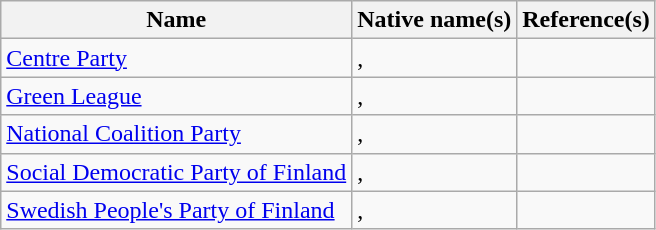<table class="wikitable">
<tr>
<th>Name</th>
<th>Native name(s)</th>
<th>Reference(s)</th>
</tr>
<tr>
<td><a href='#'>Centre Party</a></td>
<td>, </td>
<td></td>
</tr>
<tr>
<td><a href='#'>Green League</a></td>
<td>, </td>
<td></td>
</tr>
<tr>
<td><a href='#'>National Coalition Party</a></td>
<td>, </td>
<td></td>
</tr>
<tr>
<td><a href='#'>Social Democratic Party of Finland</a></td>
<td>, </td>
<td></td>
</tr>
<tr>
<td><a href='#'>Swedish People's Party of Finland</a></td>
<td>, </td>
<td></td>
</tr>
</table>
